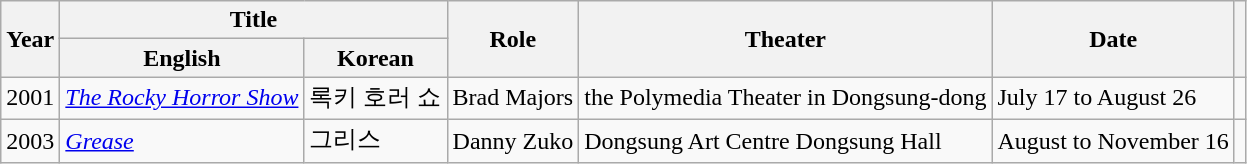<table class="wikitable plainrowheaders sortable" style="text-align:left; font-size:100%">
<tr>
<th scope="col" rowspan="2">Year</th>
<th scope="col" colspan="2">Title</th>
<th scope="col" rowspan="2">Role</th>
<th scope="col" rowspan="2">Theater</th>
<th scope="col" rowspan="2">Date</th>
<th scope="col" rowspan="2" class="unsortable"></th>
</tr>
<tr>
<th>English</th>
<th>Korean</th>
</tr>
<tr>
<td>2001</td>
<td><em><a href='#'>The Rocky Horror Show</a></em></td>
<td>록키 호러 쇼</td>
<td>Brad Majors</td>
<td>the Polymedia Theater in Dongsung-dong</td>
<td>July 17 to August 26</td>
<td></td>
</tr>
<tr>
<td>2003</td>
<td><em><a href='#'>Grease</a></em></td>
<td>그리스</td>
<td>Danny Zuko</td>
<td>Dongsung Art Centre Dongsung Hall</td>
<td>August to November 16</td>
<td></td>
</tr>
</table>
